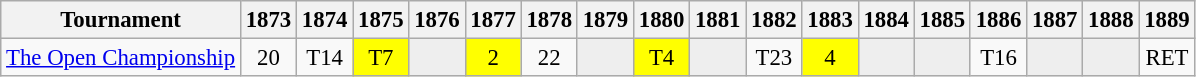<table class="wikitable" style="font-size:95%;text-align:center;">
<tr>
<th>Tournament</th>
<th>1873</th>
<th>1874</th>
<th>1875</th>
<th>1876</th>
<th>1877</th>
<th>1878</th>
<th>1879</th>
<th>1880</th>
<th>1881</th>
<th>1882</th>
<th>1883</th>
<th>1884</th>
<th>1885</th>
<th>1886</th>
<th>1887</th>
<th>1888</th>
<th>1889</th>
</tr>
<tr>
<td align=left><a href='#'>The Open Championship</a></td>
<td>20</td>
<td>T14</td>
<td style="background:yellow;">T7</td>
<td style="background:#eeeeee;"></td>
<td style="background:yellow;">2</td>
<td>22</td>
<td style="background:#eeeeee;"></td>
<td style="background:yellow;">T4</td>
<td style="background:#eeeeee;"></td>
<td>T23</td>
<td style="background:yellow;">4</td>
<td style="background:#eeeeee;"></td>
<td style="background:#eeeeee;"></td>
<td>T16</td>
<td style="background:#eeeeee;"></td>
<td style="background:#eeeeee;"></td>
<td>RET</td>
</tr>
</table>
